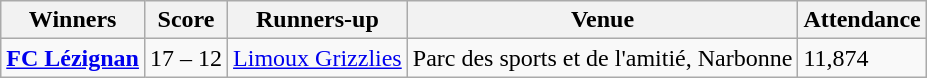<table class="wikitable">
<tr>
<th>Winners</th>
<th>Score</th>
<th>Runners-up</th>
<th>Venue</th>
<th>Attendance</th>
</tr>
<tr>
<td><strong> <a href='#'>FC Lézignan</a> </strong></td>
<td>17 – 12</td>
<td> <a href='#'>Limoux Grizzlies</a></td>
<td>Parc des sports et de l'amitié, Narbonne</td>
<td>11,874</td>
</tr>
</table>
